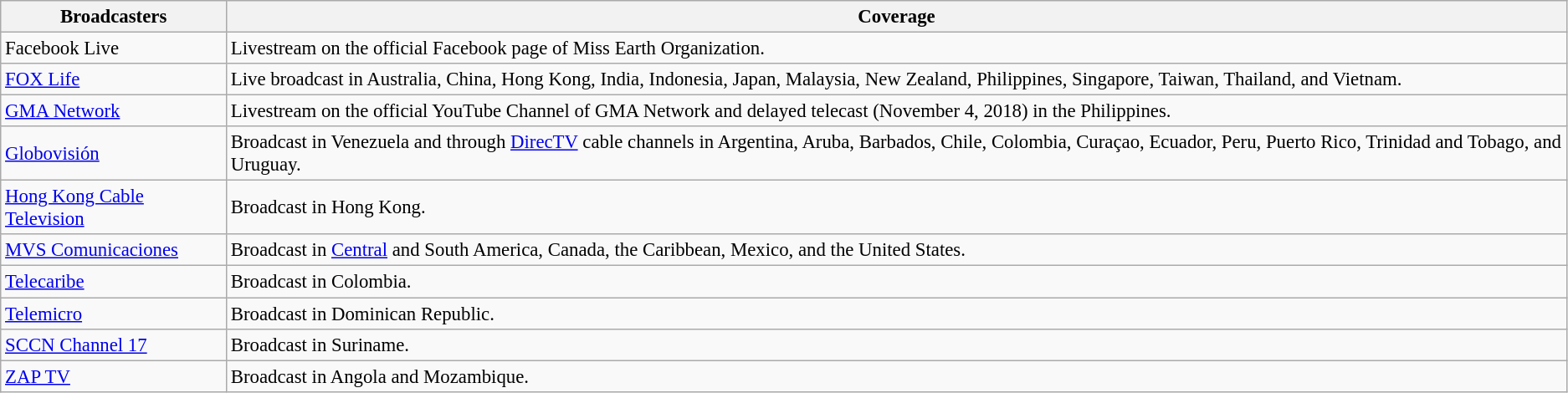<table class="wikitable sortable" style="font-size:95%">
<tr>
<th>Broadcasters</th>
<th>Coverage</th>
</tr>
<tr>
<td>Facebook Live</td>
<td>Livestream on the official Facebook page of Miss Earth Organization.</td>
</tr>
<tr>
<td><a href='#'>FOX Life</a></td>
<td>Live broadcast in Australia, China, Hong Kong, India, Indonesia, Japan, Malaysia, New Zealand, Philippines, Singapore, Taiwan, Thailand, and Vietnam.</td>
</tr>
<tr>
<td><a href='#'>GMA Network</a></td>
<td>Livestream on the official YouTube Channel of GMA Network and delayed telecast (November 4, 2018) in the Philippines.</td>
</tr>
<tr>
<td><a href='#'>Globovisión</a></td>
<td>Broadcast in Venezuela and through <a href='#'>DirecTV</a> cable channels in Argentina, Aruba, Barbados, Chile, Colombia, Curaçao, Ecuador, Peru, Puerto Rico, Trinidad and Tobago, and Uruguay.</td>
</tr>
<tr>
<td><a href='#'>Hong Kong Cable Television</a></td>
<td>Broadcast in Hong Kong.</td>
</tr>
<tr>
<td><a href='#'>MVS Comunicaciones</a></td>
<td>Broadcast in <a href='#'>Central</a> and South America, Canada, the Caribbean, Mexico, and the United States.</td>
</tr>
<tr>
<td><a href='#'>Telecaribe</a></td>
<td>Broadcast in Colombia.</td>
</tr>
<tr>
<td><a href='#'>Telemicro</a></td>
<td>Broadcast in Dominican Republic.</td>
</tr>
<tr>
<td><a href='#'>SCCN Channel 17</a></td>
<td>Broadcast in Suriname.</td>
</tr>
<tr>
<td><a href='#'>ZAP TV</a></td>
<td>Broadcast in Angola and Mozambique.</td>
</tr>
</table>
